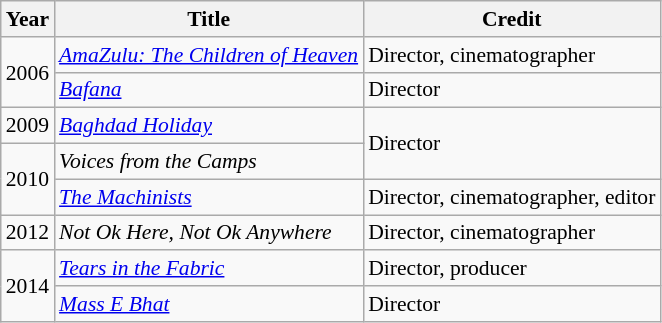<table class="wikitable" style="font-size: 90%;">
<tr>
<th>Year</th>
<th>Title</th>
<th>Credit</th>
</tr>
<tr>
<td rowspan="2">2006</td>
<td><em><a href='#'>AmaZulu: The Children of Heaven</a></em></td>
<td>Director, cinematographer</td>
</tr>
<tr>
<td><em><a href='#'>Bafana</a></em></td>
<td>Director</td>
</tr>
<tr>
<td rowspan="1">2009</td>
<td><em><a href='#'>Baghdad Holiday</a></em></td>
<td rowspan="2">Director</td>
</tr>
<tr>
<td rowspan="2">2010</td>
<td><em>Voices from the Camps</em></td>
</tr>
<tr>
<td><em><a href='#'>The Machinists</a></em> </td>
<td>Director, cinematographer, editor</td>
</tr>
<tr>
<td rowspan="1">2012</td>
<td><em>Not Ok Here, Not Ok Anywhere</em></td>
<td>Director, cinematographer</td>
</tr>
<tr>
<td rowspan="2">2014</td>
<td><em><a href='#'>Tears in the Fabric</a></em> </td>
<td>Director, producer</td>
</tr>
<tr>
<td><em><a href='#'>Mass E Bhat</a></em> </td>
<td>Director</td>
</tr>
</table>
